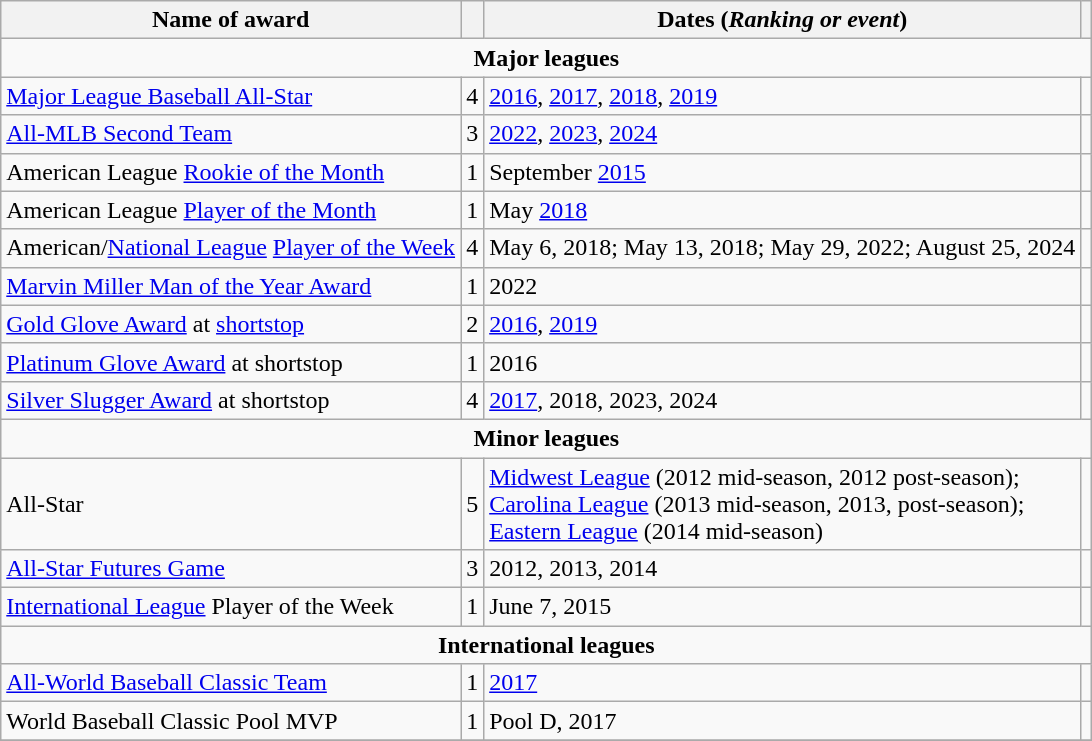<table class="wikitable">
<tr>
<th>Name of award</th>
<th></th>
<th>Dates (<em>Ranking or event</em>)</th>
<th></th>
</tr>
<tr>
<td colspan="4" style="text-align: center;"><strong>Major leagues</strong></td>
</tr>
<tr>
<td><a href='#'>Major League Baseball All-Star</a></td>
<td style="text-align:center;">4</td>
<td><a href='#'>2016</a>, <a href='#'>2017</a>, <a href='#'>2018</a>, <a href='#'>2019</a></td>
<td></td>
</tr>
<tr>
<td><a href='#'>All-MLB Second Team</a></td>
<td style="text-align: center;">3</td>
<td><a href='#'>2022</a>, <a href='#'>2023</a>, <a href='#'>2024</a></td>
<td></td>
</tr>
<tr>
<td>American League <a href='#'>Rookie of the Month</a></td>
<td style="text-align: center;">1</td>
<td>September <a href='#'>2015</a></td>
<td></td>
</tr>
<tr>
<td>American League <a href='#'>Player of the Month</a></td>
<td style="text-align:center;">1</td>
<td>May <a href='#'>2018</a></td>
<td></td>
</tr>
<tr>
<td>American/<a href='#'>National League</a> <a href='#'>Player of the Week</a></td>
<td style="text-align:center;">4</td>
<td>May 6, 2018; May 13, 2018; May 29, 2022; August 25, 2024</td>
<td></td>
</tr>
<tr>
<td><a href='#'>Marvin Miller Man of the Year Award</a></td>
<td style="text-align: center;">1</td>
<td>2022</td>
<td></td>
</tr>
<tr>
<td><a href='#'>Gold Glove Award</a> at <a href='#'>shortstop</a></td>
<td style="text-align: center;">2</td>
<td><a href='#'>2016</a>, <a href='#'>2019</a></td>
<td></td>
</tr>
<tr>
<td><a href='#'>Platinum Glove Award</a> at shortstop</td>
<td style="text-align: center;">1</td>
<td>2016</td>
<td></td>
</tr>
<tr>
<td><a href='#'>Silver Slugger Award</a> at shortstop</td>
<td style="text-align:center;">4</td>
<td><a href='#'>2017</a>, 2018, 2023, 2024</td>
<td></td>
</tr>
<tr>
<td colspan="4" style="text-align: center;"><strong>Minor leagues</strong></td>
</tr>
<tr>
<td>All-Star</td>
<td style="text-align:center;">5</td>
<td><a href='#'>Midwest League</a> (2012 mid-season, 2012 post-season);<br><a href='#'>Carolina League</a> (2013 mid-season, 2013, post-season);<br><a href='#'>Eastern League</a> (2014 mid-season)</td>
<td></td>
</tr>
<tr>
<td><a href='#'>All-Star Futures Game</a></td>
<td style="text-align: center;">3</td>
<td>2012, 2013, 2014</td>
<td></td>
</tr>
<tr>
<td><a href='#'>International League</a> Player of the Week</td>
<td style="text-align:center;">1</td>
<td>June 7, 2015</td>
<td></td>
</tr>
<tr>
<td colspan="4" style="text-align: center;"><strong>International leagues</strong></td>
</tr>
<tr>
<td><a href='#'>All-World Baseball Classic Team</a></td>
<td style="text-align: center;">1</td>
<td><a href='#'>2017</a></td>
<td></td>
</tr>
<tr>
<td>World Baseball Classic Pool MVP</td>
<td style="text-align: center;">1</td>
<td>Pool D, 2017</td>
<td></td>
</tr>
<tr>
</tr>
</table>
